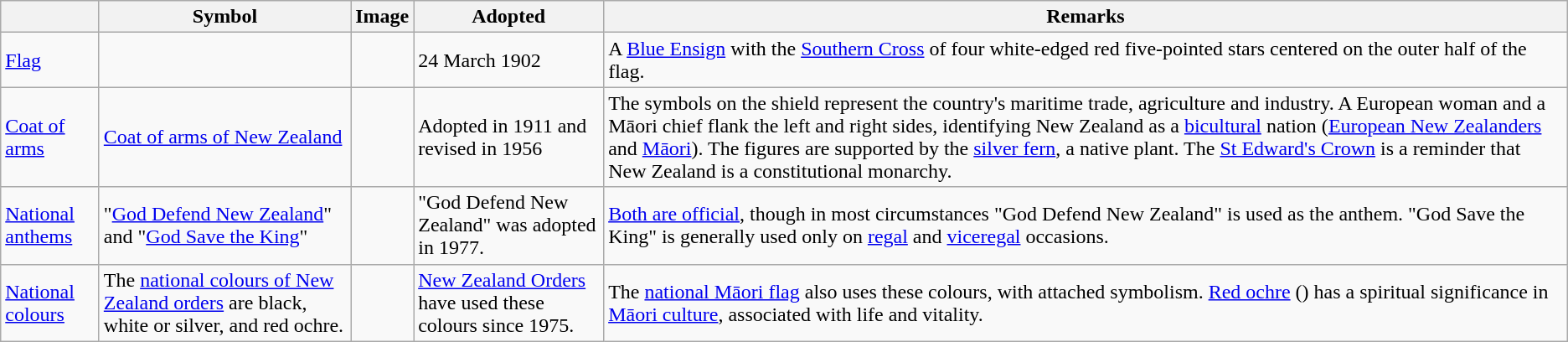<table class="wikitable">
<tr>
<th></th>
<th>Symbol</th>
<th>Image</th>
<th>Adopted</th>
<th>Remarks</th>
</tr>
<tr>
<td><a href='#'>Flag</a></td>
<td></td>
<td></td>
<td>24 March 1902</td>
<td>A <a href='#'>Blue Ensign</a> with the <a href='#'>Southern Cross</a> of four white-edged red five-pointed stars centered on the outer half of the flag.</td>
</tr>
<tr>
<td><a href='#'>Coat of arms</a></td>
<td><a href='#'>Coat of arms of New Zealand</a></td>
<td style="text-align:center;"></td>
<td>Adopted in 1911 and revised in 1956</td>
<td>The symbols on the shield represent the country's maritime trade, agriculture and industry. A European woman and a Māori chief flank the left and right sides, identifying New Zealand as a <a href='#'>bicultural</a> nation (<a href='#'>European New Zealanders</a> and <a href='#'>Māori</a>). The figures are supported by the <a href='#'>silver fern</a>, a native plant. The <a href='#'>St Edward's Crown</a> is a reminder that New Zealand is a constitutional monarchy.</td>
</tr>
<tr>
<td><a href='#'>National anthems</a></td>
<td>"<a href='#'>God Defend New Zealand</a>"<br> and "<a href='#'>God Save the King</a>"</td>
<td> <br> </td>
<td>"God Defend New Zealand" was adopted in 1977.</td>
<td><a href='#'>Both are official</a>, though in most circumstances "God Defend New Zealand" is used as the anthem. "God Save the King" is generally used only on <a href='#'>regal</a> and <a href='#'>viceregal</a> occasions.</td>
</tr>
<tr>
<td><a href='#'>National colours</a></td>
<td>The <a href='#'>national colours of New Zealand orders</a> are black, white or silver, and red ochre.</td>
<td style="text-align:center;"></td>
<td><a href='#'>New Zealand Orders</a> have used these colours since 1975.</td>
<td>The <a href='#'>national Māori flag</a> also uses these colours, with attached symbolism. <a href='#'>Red ochre</a> () has a spiritual significance in <a href='#'>Māori culture</a>, associated with life and vitality.</td>
</tr>
</table>
